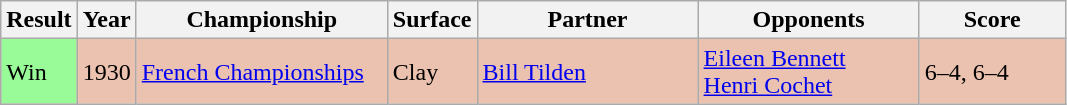<table class="sortable wikitable">
<tr>
<th style="width:40px">Result</th>
<th style="width:30px">Year</th>
<th style="width:160px">Championship</th>
<th style="width:50px">Surface</th>
<th style="width:140px">Partner</th>
<th style="width:140px">Opponents</th>
<th style="width:90px" class="unsortable">Score</th>
</tr>
<tr style="background:#ebc2af;">
<td style="background:#98fb98;">Win</td>
<td>1930</td>
<td><a href='#'>French Championships</a></td>
<td>Clay</td>
<td> <a href='#'>Bill Tilden</a></td>
<td> <a href='#'>Eileen Bennett</a> <br>  <a href='#'>Henri Cochet</a></td>
<td>6–4, 6–4</td>
</tr>
</table>
